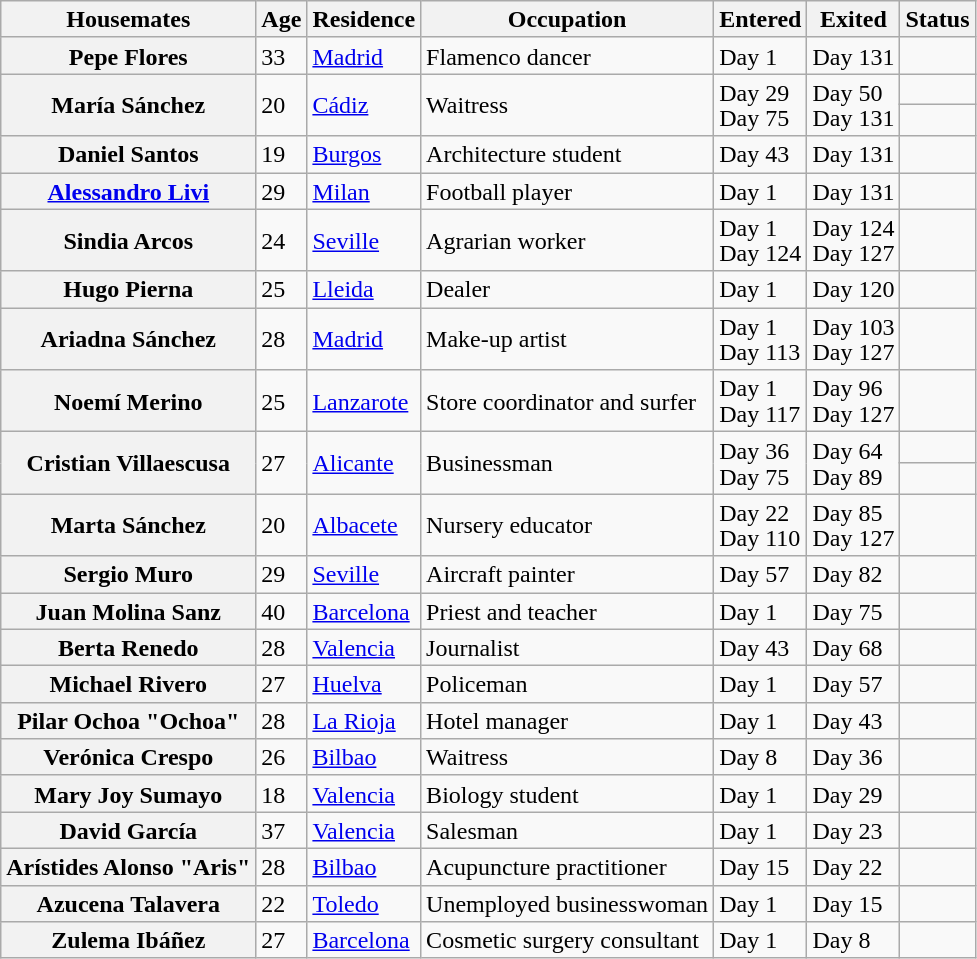<table class="wikitable sortable" style="text-align:left; line-height:17px; width:auto;">
<tr>
<th>Housemates</th>
<th>Age</th>
<th>Residence</th>
<th>Occupation</th>
<th>Entered</th>
<th>Exited</th>
<th>Status</th>
</tr>
<tr>
<th>Pepe Flores</th>
<td>33</td>
<td><a href='#'>Madrid</a></td>
<td>Flamenco dancer</td>
<td>Day 1</td>
<td>Day 131</td>
<td></td>
</tr>
<tr>
<th rowspan=2>María Sánchez</th>
<td rowspan=2>20</td>
<td rowspan=2><a href='#'>Cádiz</a></td>
<td rowspan=2>Waitress</td>
<td rowspan=2>Day 29<br>Day 75</td>
<td rowspan=2>Day 50<br>Day 131</td>
<td></td>
</tr>
<tr>
<td></td>
</tr>
<tr>
<th>Daniel Santos</th>
<td>19</td>
<td><a href='#'>Burgos</a></td>
<td>Architecture student</td>
<td>Day 43</td>
<td>Day 131</td>
<td></td>
</tr>
<tr>
<th><a href='#'>Alessandro Livi</a></th>
<td>29</td>
<td><a href='#'>Milan</a></td>
<td>Football player</td>
<td>Day 1</td>
<td>Day 131</td>
<td></td>
</tr>
<tr>
<th>Sindia Arcos</th>
<td>24</td>
<td><a href='#'>Seville</a></td>
<td>Agrarian worker</td>
<td>Day 1<br>Day 124</td>
<td>Day 124<br>Day 127</td>
<td></td>
</tr>
<tr>
<th>Hugo Pierna</th>
<td>25</td>
<td><a href='#'>Lleida</a></td>
<td>Dealer</td>
<td>Day 1</td>
<td>Day 120</td>
<td></td>
</tr>
<tr>
<th>Ariadna Sánchez</th>
<td>28</td>
<td><a href='#'>Madrid</a></td>
<td>Make-up artist</td>
<td>Day 1<br>Day 113</td>
<td>Day 103<br>Day 127</td>
<td></td>
</tr>
<tr>
<th>Noemí Merino</th>
<td>25</td>
<td><a href='#'>Lanzarote</a></td>
<td>Store coordinator and surfer</td>
<td>Day 1<br>Day 117</td>
<td>Day 96<br>Day 127</td>
<td></td>
</tr>
<tr>
<th rowspan=2>Cristian Villaescusa</th>
<td rowspan=2>27</td>
<td rowspan=2><a href='#'>Alicante</a></td>
<td rowspan=2>Businessman</td>
<td rowspan=2>Day 36<br>Day 75</td>
<td rowspan=2>Day 64<br>Day 89</td>
<td></td>
</tr>
<tr>
<td></td>
</tr>
<tr>
<th>Marta Sánchez</th>
<td>20</td>
<td><a href='#'>Albacete</a></td>
<td>Nursery educator</td>
<td>Day 22<br>Day 110</td>
<td>Day 85<br>Day 127</td>
<td></td>
</tr>
<tr>
<th>Sergio Muro</th>
<td>29</td>
<td><a href='#'>Seville</a></td>
<td>Aircraft painter</td>
<td>Day 57</td>
<td>Day 82</td>
<td></td>
</tr>
<tr>
<th>Juan Molina Sanz</th>
<td>40</td>
<td><a href='#'>Barcelona</a></td>
<td>Priest and teacher</td>
<td>Day 1</td>
<td>Day 75</td>
<td></td>
</tr>
<tr>
<th>Berta Renedo</th>
<td>28</td>
<td><a href='#'>Valencia</a></td>
<td>Journalist</td>
<td>Day 43</td>
<td>Day 68</td>
<td></td>
</tr>
<tr>
<th>Michael Rivero</th>
<td>27</td>
<td><a href='#'>Huelva</a></td>
<td>Policeman</td>
<td>Day 1</td>
<td>Day 57</td>
<td></td>
</tr>
<tr>
<th>Pilar Ochoa "Ochoa"</th>
<td>28</td>
<td><a href='#'>La Rioja</a></td>
<td>Hotel manager</td>
<td>Day 1</td>
<td>Day 43</td>
<td></td>
</tr>
<tr>
<th>Verónica Crespo</th>
<td>26</td>
<td><a href='#'>Bilbao</a></td>
<td>Waitress</td>
<td>Day 8</td>
<td>Day 36</td>
<td></td>
</tr>
<tr>
<th>Mary Joy Sumayo</th>
<td>18</td>
<td><a href='#'>Valencia</a></td>
<td>Biology student</td>
<td>Day 1</td>
<td>Day 29</td>
<td></td>
</tr>
<tr>
<th>David García</th>
<td>37</td>
<td><a href='#'>Valencia</a></td>
<td>Salesman</td>
<td>Day 1</td>
<td>Day 23</td>
<td></td>
</tr>
<tr>
<th>Arístides Alonso "Aris"</th>
<td>28</td>
<td><a href='#'>Bilbao</a></td>
<td>Acupuncture practitioner</td>
<td>Day 15</td>
<td>Day 22</td>
<td></td>
</tr>
<tr>
<th>Azucena Talavera</th>
<td>22</td>
<td><a href='#'>Toledo</a></td>
<td>Unemployed businesswoman</td>
<td>Day 1</td>
<td>Day 15</td>
<td></td>
</tr>
<tr>
<th>Zulema Ibáñez</th>
<td>27</td>
<td><a href='#'>Barcelona</a></td>
<td>Cosmetic surgery consultant</td>
<td>Day 1</td>
<td>Day 8</td>
<td></td>
</tr>
</table>
